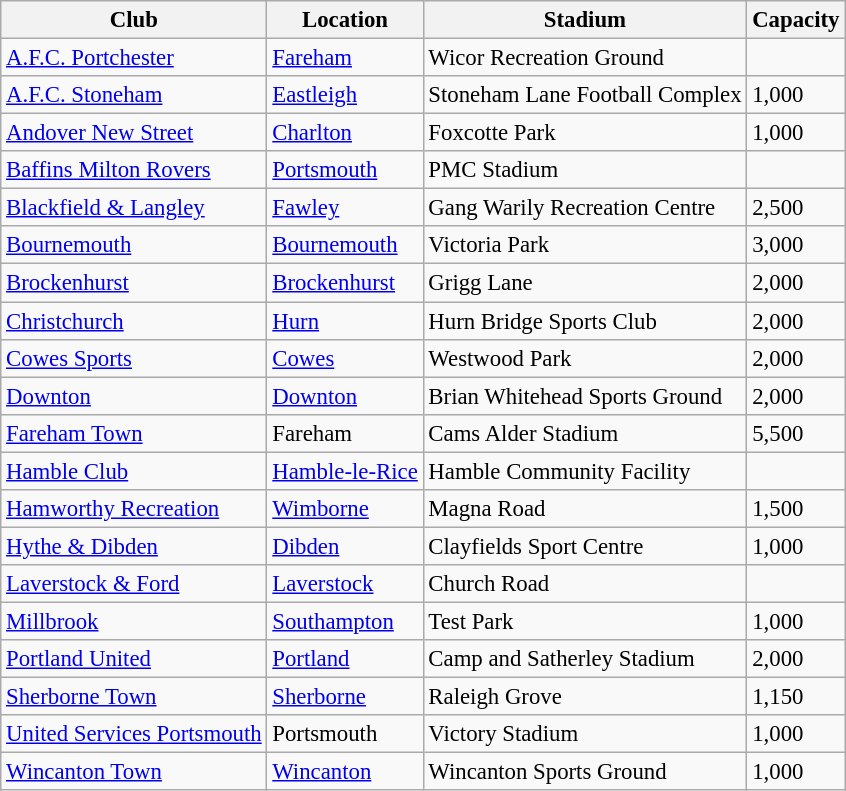<table class="wikitable sortable" style="font-size:95%">
<tr>
<th>Club</th>
<th>Location</th>
<th>Stadium</th>
<th>Capacity</th>
</tr>
<tr>
<td><a href='#'>A.F.C. Portchester</a></td>
<td><a href='#'>Fareham</a></td>
<td>Wicor Recreation Ground</td>
<td></td>
</tr>
<tr>
<td><a href='#'>A.F.C. Stoneham</a></td>
<td><a href='#'>Eastleigh</a></td>
<td>Stoneham Lane Football Complex</td>
<td>1,000</td>
</tr>
<tr>
<td><a href='#'>Andover New Street</a></td>
<td><a href='#'>Charlton</a></td>
<td>Foxcotte Park</td>
<td>1,000</td>
</tr>
<tr>
<td><a href='#'>Baffins Milton Rovers</a></td>
<td><a href='#'>Portsmouth</a></td>
<td>PMC Stadium</td>
<td></td>
</tr>
<tr>
<td><a href='#'>Blackfield & Langley</a></td>
<td><a href='#'>Fawley</a></td>
<td>Gang Warily Recreation Centre</td>
<td>2,500</td>
</tr>
<tr>
<td><a href='#'>Bournemouth</a></td>
<td><a href='#'>Bournemouth</a></td>
<td>Victoria Park</td>
<td>3,000</td>
</tr>
<tr>
<td><a href='#'>Brockenhurst</a></td>
<td><a href='#'>Brockenhurst</a></td>
<td>Grigg Lane</td>
<td>2,000</td>
</tr>
<tr>
<td><a href='#'>Christchurch</a></td>
<td><a href='#'>Hurn</a></td>
<td>Hurn Bridge Sports Club</td>
<td>2,000</td>
</tr>
<tr>
<td><a href='#'>Cowes Sports</a></td>
<td><a href='#'>Cowes</a></td>
<td>Westwood Park</td>
<td>2,000</td>
</tr>
<tr>
<td><a href='#'>Downton</a></td>
<td><a href='#'>Downton</a></td>
<td>Brian Whitehead Sports Ground</td>
<td>2,000</td>
</tr>
<tr>
<td><a href='#'>Fareham Town</a></td>
<td>Fareham</td>
<td>Cams Alder Stadium</td>
<td>5,500</td>
</tr>
<tr>
<td><a href='#'>Hamble Club</a></td>
<td><a href='#'>Hamble-le-Rice</a></td>
<td>Hamble Community Facility</td>
</tr>
<tr>
<td><a href='#'>Hamworthy Recreation</a></td>
<td><a href='#'>Wimborne</a></td>
<td>Magna Road</td>
<td>1,500</td>
</tr>
<tr>
<td><a href='#'>Hythe & Dibden</a></td>
<td><a href='#'>Dibden</a></td>
<td>Clayfields Sport Centre</td>
<td>1,000</td>
</tr>
<tr>
<td><a href='#'>Laverstock & Ford</a></td>
<td><a href='#'>Laverstock</a></td>
<td>Church Road</td>
<td></td>
</tr>
<tr>
<td><a href='#'>Millbrook</a></td>
<td><a href='#'>Southampton</a></td>
<td>Test Park</td>
<td>1,000</td>
</tr>
<tr>
<td><a href='#'>Portland United</a></td>
<td><a href='#'>Portland</a></td>
<td>Camp and Satherley Stadium</td>
<td>2,000</td>
</tr>
<tr>
<td><a href='#'>Sherborne Town</a></td>
<td><a href='#'>Sherborne</a></td>
<td>Raleigh Grove</td>
<td>1,150</td>
</tr>
<tr>
<td><a href='#'>United Services Portsmouth</a></td>
<td>Portsmouth</td>
<td>Victory Stadium</td>
<td>1,000</td>
</tr>
<tr>
<td><a href='#'>Wincanton Town</a></td>
<td><a href='#'>Wincanton</a></td>
<td>Wincanton Sports Ground</td>
<td>1,000</td>
</tr>
</table>
